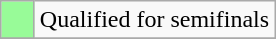<table class="wikitable">
<tr>
<td width=15px bgcolor="#98fb98"></td>
<td>Qualified for semifinals</td>
</tr>
<tr>
</tr>
</table>
